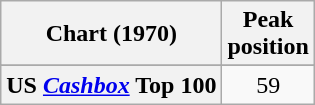<table class="wikitable sortable plainrowheaders">
<tr>
<th scope="col">Chart (1970)</th>
<th scope="col">Peak<br>position</th>
</tr>
<tr>
</tr>
<tr>
</tr>
<tr>
<th scope="row">US <a href='#'><em>Cashbox</em></a> Top 100</th>
<td style="text-align:center;">59</td>
</tr>
</table>
